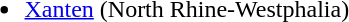<table>
<tr>
<td colspan="3"></td>
</tr>
<tr ---->
<td width="400" valign="top"><br><ul><li><a href='#'>Xanten</a> (North Rhine-Westphalia)</li></ul></td>
<td width="400" valign="top"></td>
<td width="400" valign="top"></td>
</tr>
</table>
